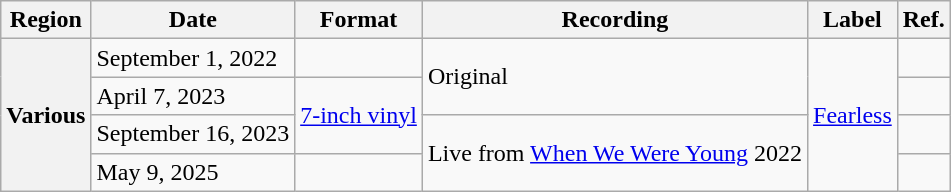<table class="wikitable plainrowheaders">
<tr>
<th scope="col">Region</th>
<th scope="col">Date</th>
<th scope="col">Format</th>
<th>Recording</th>
<th scope="col">Label</th>
<th scope="col">Ref.</th>
</tr>
<tr>
<th rowspan="4" scope="row">Various</th>
<td>September 1, 2022</td>
<td></td>
<td rowspan="2">Original</td>
<td rowspan="4"><a href='#'>Fearless</a></td>
<td></td>
</tr>
<tr>
<td>April 7, 2023</td>
<td rowspan="2"><a href='#'>7-inch vinyl</a></td>
<td></td>
</tr>
<tr>
<td>September 16, 2023</td>
<td rowspan="2">Live from <a href='#'>When We Were Young</a> 2022</td>
<td></td>
</tr>
<tr>
<td>May 9, 2025</td>
<td></td>
<td></td>
</tr>
</table>
